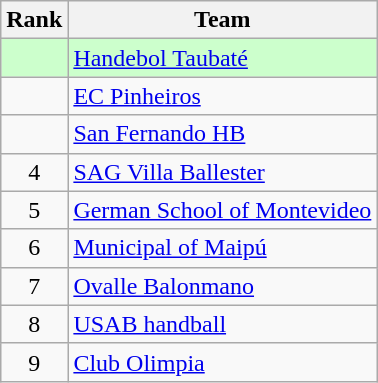<table class="wikitable">
<tr>
<th>Rank</th>
<th>Team</th>
</tr>
<tr bgcolor=ccffcc>
<td align=center></td>
<td> <a href='#'>Handebol Taubaté</a></td>
</tr>
<tr>
<td align=center></td>
<td> <a href='#'>EC Pinheiros</a></td>
</tr>
<tr>
<td align=center></td>
<td> <a href='#'>San Fernando HB</a></td>
</tr>
<tr>
<td align=center>4</td>
<td> <a href='#'>SAG Villa Ballester</a></td>
</tr>
<tr>
<td align=center>5</td>
<td> <a href='#'>German School of Montevideo</a></td>
</tr>
<tr>
<td align=center>6</td>
<td> <a href='#'>Municipal of Maipú</a></td>
</tr>
<tr>
<td align=center>7</td>
<td> <a href='#'>Ovalle Balonmano</a></td>
</tr>
<tr>
<td align=center>8</td>
<td> <a href='#'>USAB handball</a></td>
</tr>
<tr>
<td align=center>9</td>
<td> <a href='#'>Club Olimpia</a></td>
</tr>
</table>
